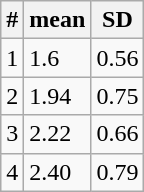<table class="wikitable">
<tr>
<th>#</th>
<th>mean</th>
<th>SD</th>
</tr>
<tr>
<td>1</td>
<td>1.6</td>
<td>0.56</td>
</tr>
<tr>
<td>2</td>
<td>1.94</td>
<td>0.75</td>
</tr>
<tr>
<td>3</td>
<td>2.22</td>
<td>0.66</td>
</tr>
<tr>
<td>4</td>
<td>2.40</td>
<td>0.79</td>
</tr>
</table>
